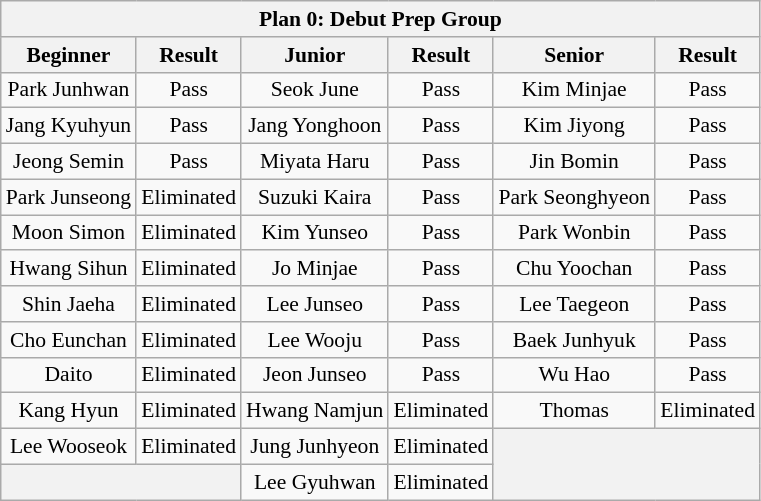<table class="wikitable sortable mw-collapsible mw-collapsed" style="font-size:90%; text-align:center; ">
<tr>
<th colspan="12">Plan 0: Debut Prep Group</th>
</tr>
<tr>
<th>Beginner</th>
<th>Result</th>
<th>Junior</th>
<th>Result</th>
<th>Senior</th>
<th>Result</th>
</tr>
<tr>
<td>Park Junhwan</td>
<td>Pass</td>
<td>Seok June</td>
<td>Pass</td>
<td>Kim Minjae</td>
<td>Pass</td>
</tr>
<tr>
<td>Jang Kyuhyun</td>
<td>Pass</td>
<td>Jang Yonghoon</td>
<td>Pass</td>
<td>Kim Jiyong</td>
<td>Pass</td>
</tr>
<tr>
<td>Jeong Semin</td>
<td>Pass</td>
<td>Miyata Haru</td>
<td>Pass</td>
<td>Jin Bomin</td>
<td>Pass</td>
</tr>
<tr>
<td>Park Junseong</td>
<td>Eliminated</td>
<td>Suzuki Kaira</td>
<td>Pass</td>
<td>Park Seonghyeon</td>
<td>Pass</td>
</tr>
<tr>
<td>Moon Simon</td>
<td>Eliminated</td>
<td>Kim Yunseo</td>
<td>Pass</td>
<td>Park Wonbin</td>
<td>Pass</td>
</tr>
<tr>
<td>Hwang Sihun</td>
<td>Eliminated</td>
<td>Jo Minjae</td>
<td>Pass</td>
<td>Chu Yoochan</td>
<td>Pass</td>
</tr>
<tr>
<td>Shin Jaeha</td>
<td>Eliminated</td>
<td>Lee Junseo</td>
<td>Pass</td>
<td>Lee Taegeon</td>
<td>Pass</td>
</tr>
<tr>
<td>Cho Eunchan</td>
<td>Eliminated</td>
<td>Lee Wooju</td>
<td>Pass</td>
<td>Baek Junhyuk</td>
<td>Pass</td>
</tr>
<tr>
<td>Daito</td>
<td>Eliminated</td>
<td>Jeon Junseo</td>
<td>Pass</td>
<td>Wu Hao</td>
<td>Pass</td>
</tr>
<tr>
<td>Kang Hyun</td>
<td>Eliminated</td>
<td>Hwang Namjun</td>
<td>Eliminated</td>
<td>Thomas</td>
<td>Eliminated</td>
</tr>
<tr>
<td>Lee Wooseok</td>
<td>Eliminated</td>
<td>Jung Junhyeon</td>
<td>Eliminated</td>
<th colspan="2" rowspan="2"></th>
</tr>
<tr>
<th colspan="2"></th>
<td>Lee Gyuhwan</td>
<td>Eliminated</td>
</tr>
</table>
